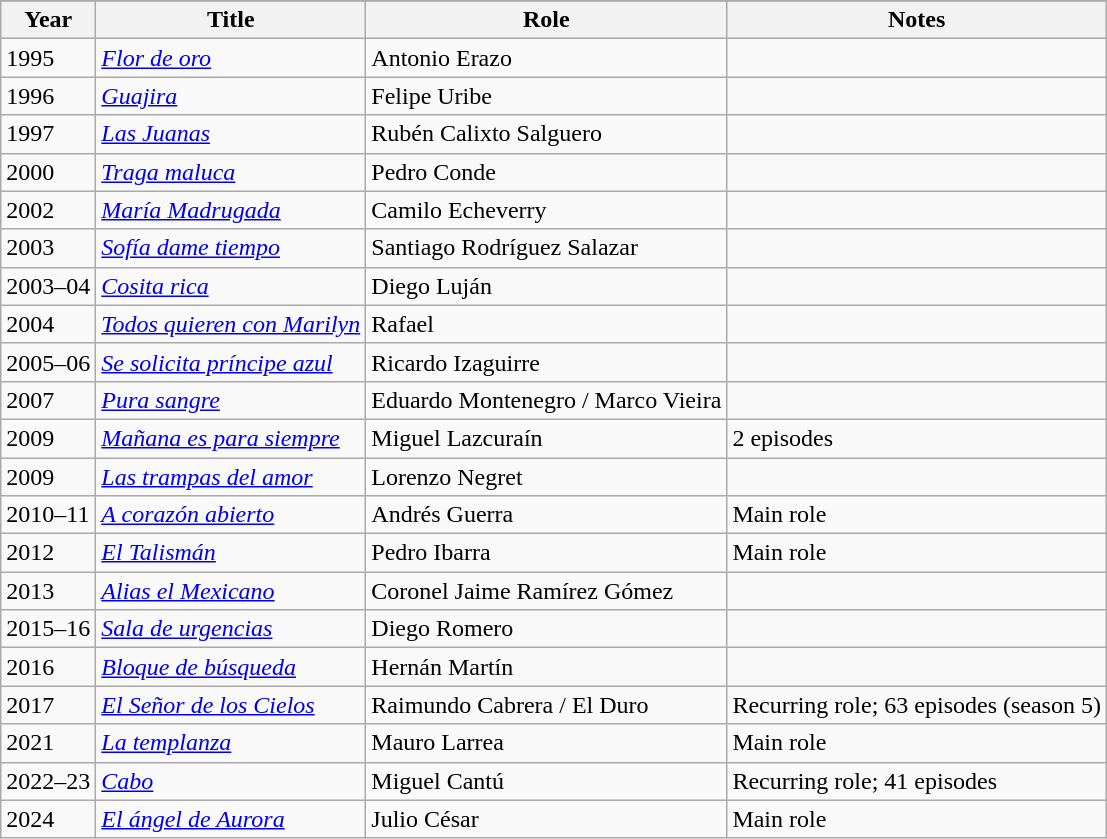<table class="wikitable sortable">
<tr>
</tr>
<tr>
<th>Year</th>
<th>Title</th>
<th>Role</th>
<th class="unsortable">Notes</th>
</tr>
<tr>
<td>1995</td>
<td><em><a href='#'>Flor de oro</a></em></td>
<td>Antonio Erazo</td>
<td></td>
</tr>
<tr>
<td>1996</td>
<td><em><a href='#'>Guajira</a></em></td>
<td>Felipe Uribe</td>
<td></td>
</tr>
<tr>
<td>1997</td>
<td><em><a href='#'>Las Juanas</a></em></td>
<td>Rubén Calixto Salguero</td>
<td></td>
</tr>
<tr>
<td>2000</td>
<td><em><a href='#'>Traga maluca</a></em></td>
<td>Pedro Conde</td>
<td></td>
</tr>
<tr>
<td>2002</td>
<td><em><a href='#'>María Madrugada</a></em></td>
<td>Camilo Echeverry</td>
<td></td>
</tr>
<tr>
<td>2003</td>
<td><em><a href='#'>Sofía dame tiempo</a></em></td>
<td>Santiago Rodríguez Salazar</td>
<td></td>
</tr>
<tr>
<td>2003–04</td>
<td><em><a href='#'>Cosita rica</a></em></td>
<td>Diego Luján</td>
<td></td>
</tr>
<tr>
<td>2004</td>
<td><em><a href='#'>Todos quieren con Marilyn</a></em></td>
<td>Rafael</td>
<td></td>
</tr>
<tr>
<td>2005–06</td>
<td><em><a href='#'>Se solicita príncipe azul</a></em></td>
<td>Ricardo Izaguirre</td>
<td></td>
</tr>
<tr>
<td>2007</td>
<td><em><a href='#'>Pura sangre</a></em></td>
<td>Eduardo Montenegro / Marco Vieira</td>
<td></td>
</tr>
<tr>
<td>2009</td>
<td><em><a href='#'>Mañana es para siempre</a></em></td>
<td>Miguel Lazcuraín</td>
<td>2 episodes</td>
</tr>
<tr>
<td>2009</td>
<td><em><a href='#'>Las trampas del amor</a></em></td>
<td>Lorenzo Negret</td>
<td></td>
</tr>
<tr>
<td>2010–11</td>
<td><em><a href='#'>A corazón abierto</a></em></td>
<td>Andrés Guerra</td>
<td>Main role</td>
</tr>
<tr>
<td>2012</td>
<td><em><a href='#'>El Talismán</a></em></td>
<td>Pedro Ibarra</td>
<td>Main role</td>
</tr>
<tr>
<td>2013</td>
<td><em><a href='#'>Alias el Mexicano</a></em></td>
<td>Coronel Jaime Ramírez Gómez</td>
<td></td>
</tr>
<tr>
<td>2015–16</td>
<td><em><a href='#'>Sala de urgencias</a></em></td>
<td>Diego Romero</td>
<td></td>
</tr>
<tr>
<td>2016</td>
<td><em><a href='#'>Bloque de búsqueda</a></em></td>
<td>Hernán Martín</td>
<td></td>
</tr>
<tr>
<td>2017</td>
<td><em><a href='#'>El Señor de los Cielos</a></em></td>
<td>Raimundo Cabrera / El Duro</td>
<td>Recurring role; 63 episodes (season 5)</td>
</tr>
<tr>
<td>2021</td>
<td><em><a href='#'>La templanza</a></em></td>
<td>Mauro Larrea</td>
<td>Main role</td>
</tr>
<tr>
<td>2022–23</td>
<td><em><a href='#'>Cabo</a></em></td>
<td>Miguel Cantú</td>
<td>Recurring role; 41 episodes</td>
</tr>
<tr>
<td>2024</td>
<td><em><a href='#'>El ángel de Aurora</a></em></td>
<td>Julio César</td>
<td>Main role</td>
</tr>
</table>
